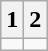<table class="wikitable">
<tr>
<th>1</th>
<th>2</th>
</tr>
<tr style="vertical-align:top;">
<td></td>
<td></td>
</tr>
</table>
